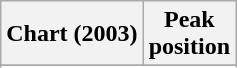<table class="wikitable sortable">
<tr>
<th align="left">Chart (2003)</th>
<th align="center">Peak<br>position</th>
</tr>
<tr>
</tr>
<tr>
</tr>
</table>
